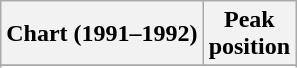<table class="wikitable sortable">
<tr>
<th>Chart (1991–1992)</th>
<th>Peak<br>position</th>
</tr>
<tr>
</tr>
<tr>
</tr>
</table>
